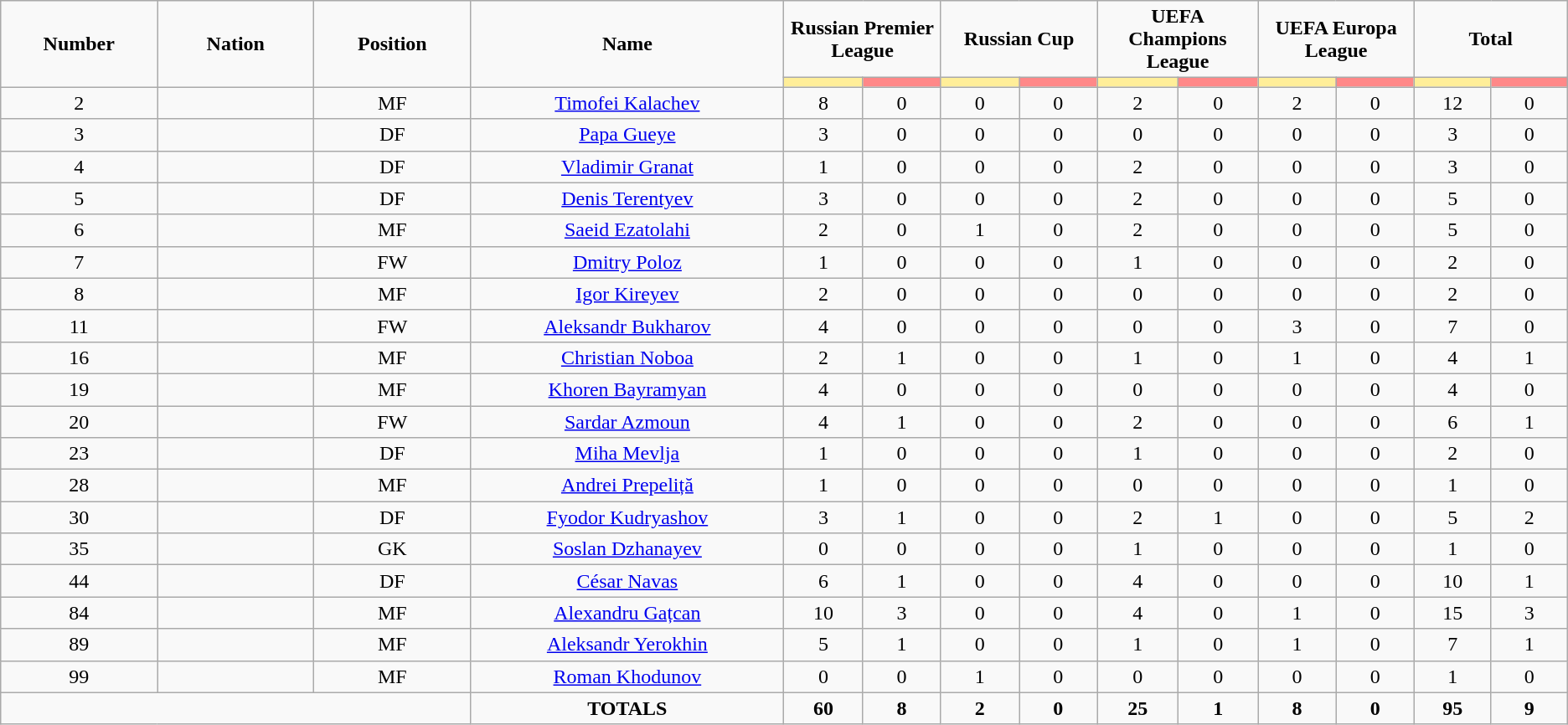<table class="wikitable" style="font-size: 100%; text-align: center;">
<tr>
<td rowspan="2" width="10%" align="center"><strong>Number</strong></td>
<td rowspan="2" width="10%" align="center"><strong>Nation</strong></td>
<td rowspan="2" width="10%" align="center"><strong>Position</strong></td>
<td rowspan="2" width="20%" align="center"><strong>Name</strong></td>
<td colspan="2" align="center"><strong>Russian Premier League</strong></td>
<td colspan="2" align="center"><strong>Russian Cup</strong></td>
<td colspan="2" align="center"><strong>UEFA Champions League</strong></td>
<td colspan="2" align="center"><strong>UEFA Europa League</strong></td>
<td colspan="2" align="center"><strong>Total</strong></td>
</tr>
<tr>
<th width=60 style="background: #FFEE99"></th>
<th width=60 style="background: #FF8888"></th>
<th width=60 style="background: #FFEE99"></th>
<th width=60 style="background: #FF8888"></th>
<th width=60 style="background: #FFEE99"></th>
<th width=60 style="background: #FF8888"></th>
<th width=60 style="background: #FFEE99"></th>
<th width=60 style="background: #FF8888"></th>
<th width=60 style="background: #FFEE99"></th>
<th width=60 style="background: #FF8888"></th>
</tr>
<tr>
<td>2</td>
<td></td>
<td>MF</td>
<td><a href='#'>Timofei Kalachev</a></td>
<td>8</td>
<td>0</td>
<td>0</td>
<td>0</td>
<td>2</td>
<td>0</td>
<td>2</td>
<td>0</td>
<td>12</td>
<td>0</td>
</tr>
<tr>
<td>3</td>
<td></td>
<td>DF</td>
<td><a href='#'>Papa Gueye</a></td>
<td>3</td>
<td>0</td>
<td>0</td>
<td>0</td>
<td>0</td>
<td>0</td>
<td>0</td>
<td>0</td>
<td>3</td>
<td>0</td>
</tr>
<tr>
<td>4</td>
<td></td>
<td>DF</td>
<td><a href='#'>Vladimir Granat</a></td>
<td>1</td>
<td>0</td>
<td>0</td>
<td>0</td>
<td>2</td>
<td>0</td>
<td>0</td>
<td>0</td>
<td>3</td>
<td>0</td>
</tr>
<tr>
<td>5</td>
<td></td>
<td>DF</td>
<td><a href='#'>Denis Terentyev</a></td>
<td>3</td>
<td>0</td>
<td>0</td>
<td>0</td>
<td>2</td>
<td>0</td>
<td>0</td>
<td>0</td>
<td>5</td>
<td>0</td>
</tr>
<tr>
<td>6</td>
<td></td>
<td>MF</td>
<td><a href='#'>Saeid Ezatolahi</a></td>
<td>2</td>
<td>0</td>
<td>1</td>
<td>0</td>
<td>2</td>
<td>0</td>
<td>0</td>
<td>0</td>
<td>5</td>
<td>0</td>
</tr>
<tr>
<td>7</td>
<td></td>
<td>FW</td>
<td><a href='#'>Dmitry Poloz</a></td>
<td>1</td>
<td>0</td>
<td>0</td>
<td>0</td>
<td>1</td>
<td>0</td>
<td>0</td>
<td>0</td>
<td>2</td>
<td>0</td>
</tr>
<tr>
<td>8</td>
<td></td>
<td>MF</td>
<td><a href='#'>Igor Kireyev</a></td>
<td>2</td>
<td>0</td>
<td>0</td>
<td>0</td>
<td>0</td>
<td>0</td>
<td>0</td>
<td>0</td>
<td>2</td>
<td>0</td>
</tr>
<tr>
<td>11</td>
<td></td>
<td>FW</td>
<td><a href='#'>Aleksandr Bukharov</a></td>
<td>4</td>
<td>0</td>
<td>0</td>
<td>0</td>
<td>0</td>
<td>0</td>
<td>3</td>
<td>0</td>
<td>7</td>
<td>0</td>
</tr>
<tr>
<td>16</td>
<td></td>
<td>MF</td>
<td><a href='#'>Christian Noboa</a></td>
<td>2</td>
<td>1</td>
<td>0</td>
<td>0</td>
<td>1</td>
<td>0</td>
<td>1</td>
<td>0</td>
<td>4</td>
<td>1</td>
</tr>
<tr>
<td>19</td>
<td></td>
<td>MF</td>
<td><a href='#'>Khoren Bayramyan</a></td>
<td>4</td>
<td>0</td>
<td>0</td>
<td>0</td>
<td>0</td>
<td>0</td>
<td>0</td>
<td>0</td>
<td>4</td>
<td>0</td>
</tr>
<tr>
<td>20</td>
<td></td>
<td>FW</td>
<td><a href='#'>Sardar Azmoun</a></td>
<td>4</td>
<td>1</td>
<td>0</td>
<td>0</td>
<td>2</td>
<td>0</td>
<td>0</td>
<td>0</td>
<td>6</td>
<td>1</td>
</tr>
<tr>
<td>23</td>
<td></td>
<td>DF</td>
<td><a href='#'>Miha Mevlja</a></td>
<td>1</td>
<td>0</td>
<td>0</td>
<td>0</td>
<td>1</td>
<td>0</td>
<td>0</td>
<td>0</td>
<td>2</td>
<td>0</td>
</tr>
<tr>
<td>28</td>
<td></td>
<td>MF</td>
<td><a href='#'>Andrei Prepeliță</a></td>
<td>1</td>
<td>0</td>
<td>0</td>
<td>0</td>
<td>0</td>
<td>0</td>
<td>0</td>
<td>0</td>
<td>1</td>
<td>0</td>
</tr>
<tr>
<td>30</td>
<td></td>
<td>DF</td>
<td><a href='#'>Fyodor Kudryashov</a></td>
<td>3</td>
<td>1</td>
<td>0</td>
<td>0</td>
<td>2</td>
<td>1</td>
<td>0</td>
<td>0</td>
<td>5</td>
<td>2</td>
</tr>
<tr>
<td>35</td>
<td></td>
<td>GK</td>
<td><a href='#'>Soslan Dzhanayev</a></td>
<td>0</td>
<td>0</td>
<td>0</td>
<td>0</td>
<td>1</td>
<td>0</td>
<td>0</td>
<td>0</td>
<td>1</td>
<td>0</td>
</tr>
<tr>
<td>44</td>
<td></td>
<td>DF</td>
<td><a href='#'>César Navas</a></td>
<td>6</td>
<td>1</td>
<td>0</td>
<td>0</td>
<td>4</td>
<td>0</td>
<td>0</td>
<td>0</td>
<td>10</td>
<td>1</td>
</tr>
<tr>
<td>84</td>
<td></td>
<td>MF</td>
<td><a href='#'>Alexandru Gațcan</a></td>
<td>10</td>
<td>3</td>
<td>0</td>
<td>0</td>
<td>4</td>
<td>0</td>
<td>1</td>
<td>0</td>
<td>15</td>
<td>3</td>
</tr>
<tr>
<td>89</td>
<td></td>
<td>MF</td>
<td><a href='#'>Aleksandr Yerokhin</a></td>
<td>5</td>
<td>1</td>
<td>0</td>
<td>0</td>
<td>1</td>
<td>0</td>
<td>1</td>
<td>0</td>
<td>7</td>
<td>1</td>
</tr>
<tr>
<td>99</td>
<td></td>
<td>MF</td>
<td><a href='#'>Roman Khodunov</a></td>
<td>0</td>
<td>0</td>
<td>1</td>
<td>0</td>
<td>0</td>
<td>0</td>
<td>0</td>
<td>0</td>
<td>1</td>
<td>0</td>
</tr>
<tr>
<td colspan="3"></td>
<td><strong>TOTALS</strong></td>
<td><strong>60</strong></td>
<td><strong>8</strong></td>
<td><strong>2</strong></td>
<td><strong>0</strong></td>
<td><strong>25</strong></td>
<td><strong>1</strong></td>
<td><strong>8</strong></td>
<td><strong>0</strong></td>
<td><strong>95</strong></td>
<td><strong>9</strong></td>
</tr>
</table>
